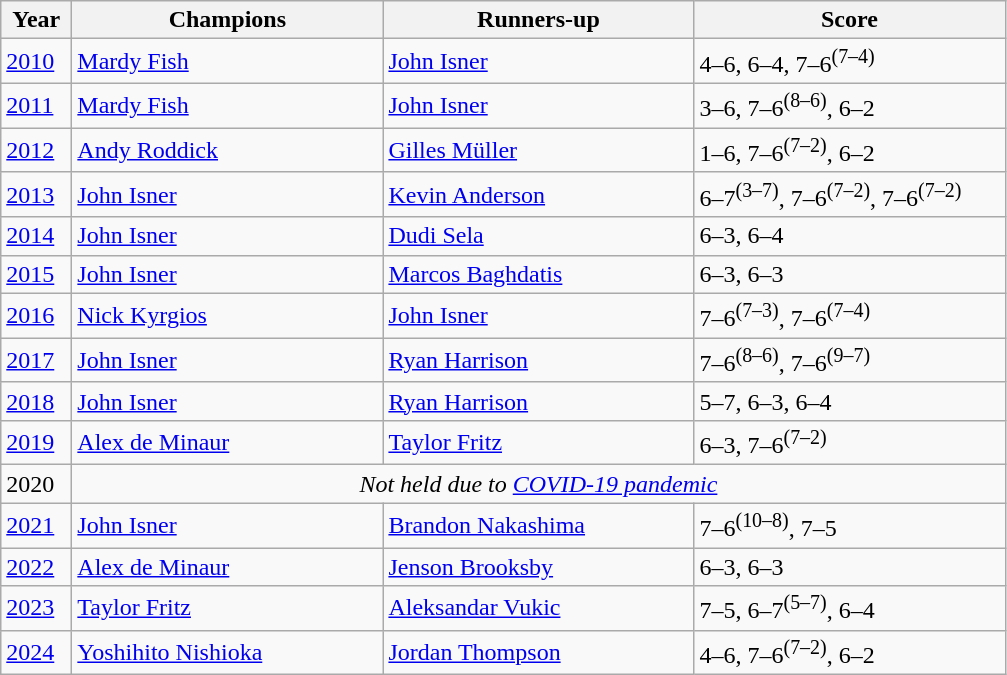<table class="wikitable">
<tr>
<th style="width:40px">Year</th>
<th style="width:200px">Champions</th>
<th style="width:200px">Runners-up</th>
<th style="width:200px" class="unsortable">Score</th>
</tr>
<tr>
<td><a href='#'>2010</a></td>
<td> <a href='#'>Mardy Fish</a></td>
<td> <a href='#'>John Isner</a></td>
<td>4–6, 6–4, 7–6<sup>(7–4)</sup></td>
</tr>
<tr>
<td><a href='#'>2011</a></td>
<td> <a href='#'>Mardy Fish</a> </td>
<td> <a href='#'>John Isner</a></td>
<td>3–6, 7–6<sup>(8–6)</sup>, 6–2</td>
</tr>
<tr>
<td><a href='#'>2012</a></td>
<td> <a href='#'>Andy Roddick</a></td>
<td> <a href='#'>Gilles Müller</a></td>
<td>1–6, 7–6<sup>(7–2)</sup>, 6–2</td>
</tr>
<tr>
<td><a href='#'>2013</a></td>
<td> <a href='#'>John Isner</a></td>
<td> <a href='#'>Kevin Anderson</a></td>
<td>6–7<sup>(3–7)</sup>, 7–6<sup>(7–2)</sup>, 7–6<sup>(7–2)</sup></td>
</tr>
<tr>
<td><a href='#'>2014</a></td>
<td> <a href='#'>John Isner</a> </td>
<td> <a href='#'>Dudi Sela</a></td>
<td>6–3, 6–4</td>
</tr>
<tr>
<td><a href='#'>2015</a></td>
<td> <a href='#'>John Isner</a> </td>
<td> <a href='#'>Marcos Baghdatis</a></td>
<td>6–3, 6–3</td>
</tr>
<tr>
<td><a href='#'>2016</a></td>
<td> <a href='#'>Nick Kyrgios</a></td>
<td> <a href='#'>John Isner</a></td>
<td>7–6<sup>(7–3)</sup>, 7–6<sup>(7–4)</sup></td>
</tr>
<tr>
<td><a href='#'>2017</a></td>
<td> <a href='#'>John Isner</a> </td>
<td> <a href='#'>Ryan Harrison</a></td>
<td>7–6<sup>(8–6)</sup>, 7–6<sup>(9–7)</sup></td>
</tr>
<tr>
<td><a href='#'>2018</a></td>
<td> <a href='#'>John Isner</a> </td>
<td> <a href='#'>Ryan Harrison</a></td>
<td>5–7, 6–3, 6–4</td>
</tr>
<tr>
<td><a href='#'>2019</a></td>
<td> <a href='#'>Alex de Minaur</a></td>
<td> <a href='#'>Taylor Fritz</a></td>
<td>6–3, 7–6<sup>(7–2)</sup></td>
</tr>
<tr>
<td>2020</td>
<td colspan=3 align=center><em>Not held due to <a href='#'>COVID-19 pandemic</a></em></td>
</tr>
<tr>
<td><a href='#'>2021</a></td>
<td> <a href='#'>John Isner</a> </td>
<td> <a href='#'>Brandon Nakashima</a></td>
<td>7–6<sup>(10–8)</sup>, 7–5</td>
</tr>
<tr>
<td><a href='#'>2022</a></td>
<td> <a href='#'>Alex de Minaur</a> </td>
<td> <a href='#'>Jenson Brooksby</a></td>
<td>6–3, 6–3</td>
</tr>
<tr>
<td><a href='#'>2023</a></td>
<td> <a href='#'>Taylor Fritz</a></td>
<td> <a href='#'>Aleksandar Vukic</a></td>
<td>7–5, 6–7<sup>(5–7)</sup>, 6–4</td>
</tr>
<tr>
<td><a href='#'>2024</a></td>
<td> <a href='#'>Yoshihito Nishioka</a></td>
<td> <a href='#'>Jordan Thompson</a></td>
<td>4–6, 7–6<sup>(7–2)</sup>, 6–2</td>
</tr>
</table>
